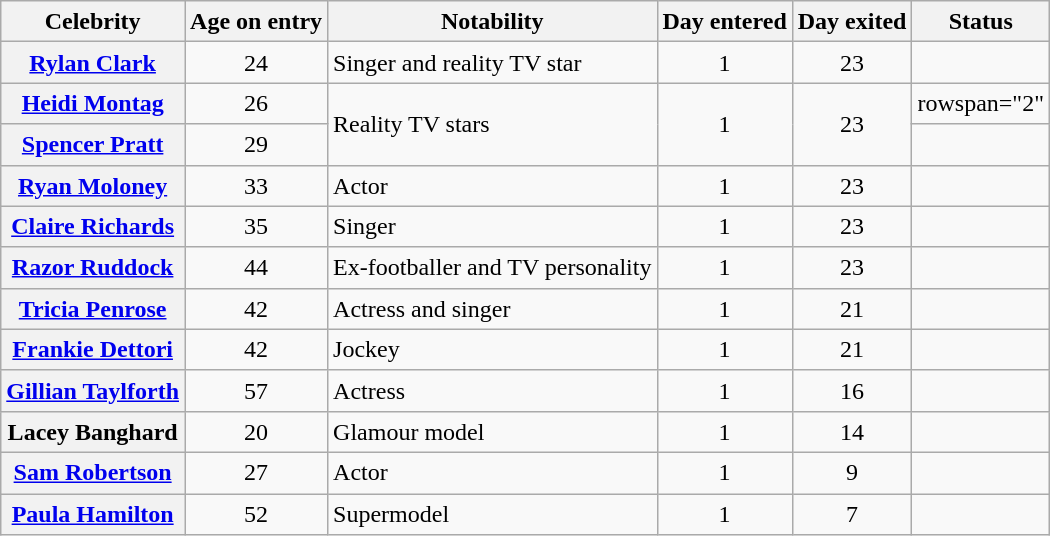<table class="wikitable sortable" style="text-align:left; line-height:20px; width:auto;">
<tr>
<th scope="col">Celebrity</th>
<th scope="col">Age on entry</th>
<th scope="col">Notability</th>
<th scope="col">Day entered</th>
<th scope="col">Day exited</th>
<th scope="col">Status</th>
</tr>
<tr>
<th scope="row"><a href='#'>Rylan Clark</a></th>
<td align="center">24</td>
<td>Singer and reality TV star</td>
<td align="center">1</td>
<td align="center">23</td>
<td></td>
</tr>
<tr>
<th scope="row"><a href='#'>Heidi Montag</a></th>
<td align="center">26</td>
<td rowspan="2">Reality TV stars</td>
<td rowspan="2" align="center">1</td>
<td rowspan="2" align="center">23</td>
<td>rowspan="2" </td>
</tr>
<tr>
<th scope="row"><a href='#'>Spencer Pratt</a></th>
<td align="center">29</td>
</tr>
<tr>
<th scope="row"><a href='#'>Ryan Moloney</a></th>
<td align="center">33</td>
<td>Actor</td>
<td align="center">1</td>
<td align="center">23</td>
<td></td>
</tr>
<tr>
<th scope="row"><a href='#'>Claire Richards</a></th>
<td align="center">35</td>
<td>Singer</td>
<td align="center">1</td>
<td align="center">23</td>
<td></td>
</tr>
<tr>
<th scope="row"><a href='#'>Razor Ruddock</a></th>
<td align="center">44</td>
<td>Ex-footballer and TV personality</td>
<td align="center">1</td>
<td align="center">23</td>
<td></td>
</tr>
<tr>
<th scope="row"><a href='#'>Tricia Penrose</a></th>
<td align="center">42</td>
<td>Actress and singer</td>
<td align="center">1</td>
<td align="center">21</td>
<td></td>
</tr>
<tr>
<th scope="row"><a href='#'>Frankie Dettori</a></th>
<td align="center">42</td>
<td>Jockey</td>
<td align="center">1</td>
<td align="center">21</td>
<td></td>
</tr>
<tr>
<th scope="row"><a href='#'>Gillian Taylforth</a></th>
<td align="center">57</td>
<td>Actress</td>
<td align="center">1</td>
<td align="center">16</td>
<td></td>
</tr>
<tr>
<th scope="row">Lacey Banghard</th>
<td align="center">20</td>
<td>Glamour model</td>
<td align="center">1</td>
<td align="center">14</td>
<td></td>
</tr>
<tr>
<th scope="row"><a href='#'>Sam Robertson</a></th>
<td align="center">27</td>
<td>Actor</td>
<td align="center">1</td>
<td align="center">9</td>
<td></td>
</tr>
<tr>
<th scope="row"><a href='#'>Paula Hamilton</a></th>
<td align="center">52</td>
<td>Supermodel</td>
<td align="center">1</td>
<td align="center">7</td>
<td></td>
</tr>
</table>
